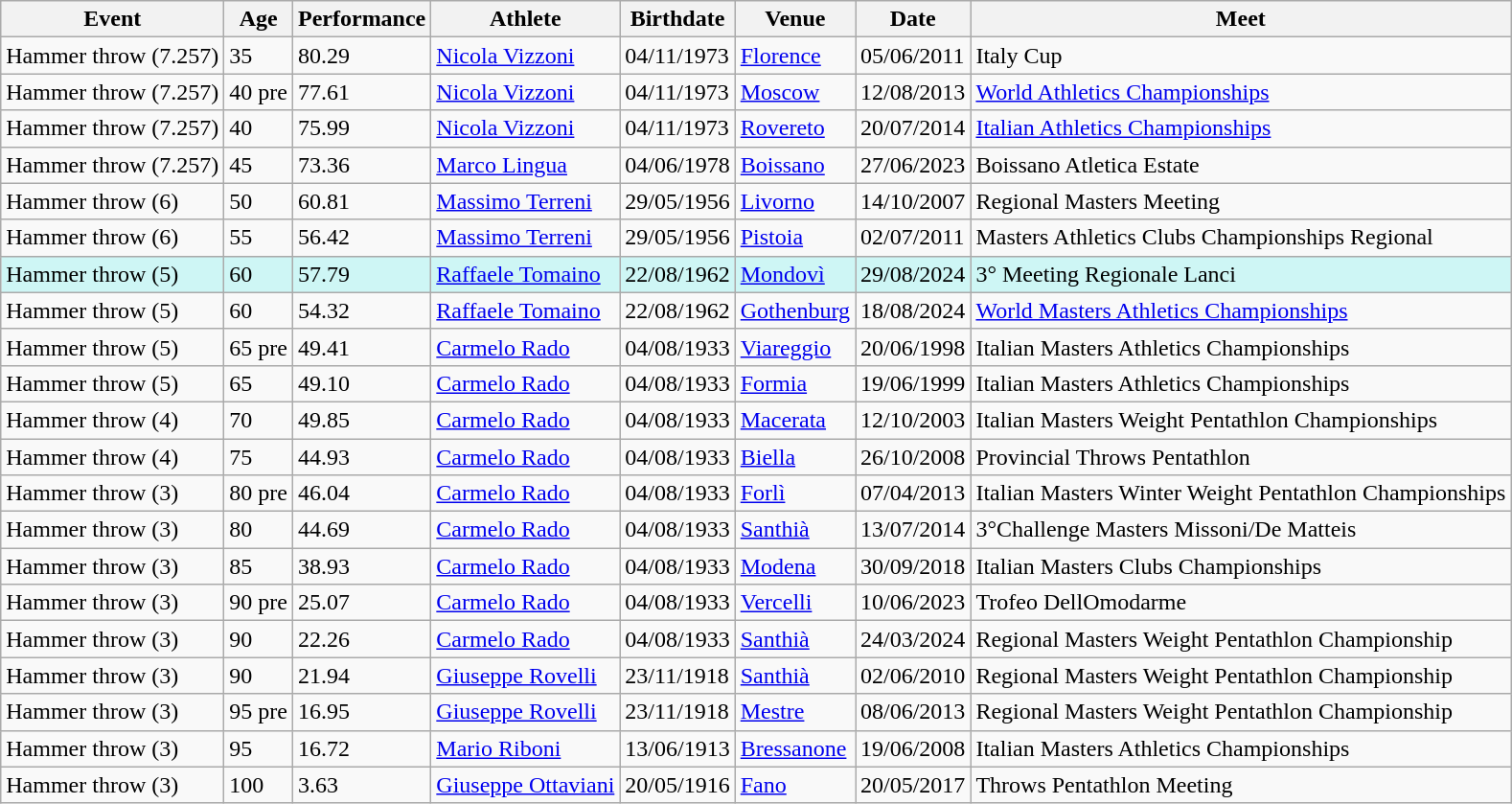<table class="wikitable" width= style="font-size:90%; text-align:center">
<tr>
<th>Event</th>
<th>Age</th>
<th>Performance</th>
<th>Athlete</th>
<th>Birthdate</th>
<th>Venue</th>
<th>Date</th>
<th>Meet</th>
</tr>
<tr>
<td>Hammer throw (7.257)</td>
<td>35</td>
<td>80.29</td>
<td align=left><a href='#'>Nicola Vizzoni</a></td>
<td>04/11/1973</td>
<td align=left><a href='#'>Florence</a></td>
<td>05/06/2011</td>
<td>Italy Cup</td>
</tr>
<tr>
<td>Hammer throw (7.257)</td>
<td>40 pre</td>
<td>77.61</td>
<td align=left><a href='#'>Nicola Vizzoni</a></td>
<td>04/11/1973</td>
<td align=left><a href='#'>Moscow</a></td>
<td>12/08/2013</td>
<td><a href='#'>World Athletics Championships</a></td>
</tr>
<tr>
<td>Hammer throw (7.257)</td>
<td>40</td>
<td>75.99</td>
<td align=left><a href='#'>Nicola Vizzoni</a></td>
<td>04/11/1973</td>
<td align=left><a href='#'>Rovereto</a></td>
<td>20/07/2014</td>
<td><a href='#'>Italian Athletics Championships</a></td>
</tr>
<tr>
<td>Hammer throw (7.257)</td>
<td>45</td>
<td>73.36</td>
<td align=left><a href='#'>Marco Lingua</a></td>
<td>04/06/1978</td>
<td align=left><a href='#'>Boissano</a></td>
<td>27/06/2023</td>
<td>Boissano Atletica Estate</td>
</tr>
<tr>
<td>Hammer throw (6)</td>
<td>50</td>
<td>60.81</td>
<td align=left><a href='#'>Massimo Terreni</a></td>
<td>29/05/1956</td>
<td align=left><a href='#'>Livorno</a></td>
<td>14/10/2007</td>
<td>Regional Masters Meeting</td>
</tr>
<tr>
<td>Hammer throw (6)</td>
<td>55</td>
<td>56.42</td>
<td align=left><a href='#'>Massimo Terreni</a></td>
<td>29/05/1956</td>
<td align=left><a href='#'>Pistoia</a></td>
<td>02/07/2011</td>
<td>Masters Athletics Clubs Championships Regional</td>
</tr>
<tr style="background:#cef6f5;">
<td>Hammer throw (5)</td>
<td>60</td>
<td>57.79</td>
<td align=left><a href='#'>Raffaele Tomaino</a></td>
<td>22/08/1962</td>
<td align=left><a href='#'>Mondovì</a></td>
<td>29/08/2024</td>
<td>3° Meeting Regionale Lanci</td>
</tr>
<tr>
<td>Hammer throw (5)</td>
<td>60</td>
<td>54.32</td>
<td align=left><a href='#'>Raffaele Tomaino</a></td>
<td>22/08/1962</td>
<td align=left><a href='#'>Gothenburg</a></td>
<td>18/08/2024</td>
<td><a href='#'>World Masters Athletics Championships</a></td>
</tr>
<tr>
<td>Hammer throw (5)</td>
<td>65 pre</td>
<td>49.41</td>
<td align=left><a href='#'>Carmelo Rado</a></td>
<td>04/08/1933</td>
<td align=left><a href='#'>Viareggio</a></td>
<td>20/06/1998</td>
<td>Italian Masters Athletics Championships</td>
</tr>
<tr>
<td>Hammer throw (5)</td>
<td>65</td>
<td>49.10</td>
<td align=left><a href='#'>Carmelo Rado</a></td>
<td>04/08/1933</td>
<td align=left><a href='#'>Formia</a></td>
<td>19/06/1999</td>
<td>Italian Masters Athletics Championships</td>
</tr>
<tr>
<td>Hammer throw (4)</td>
<td>70</td>
<td>49.85</td>
<td align=left><a href='#'>Carmelo Rado</a></td>
<td>04/08/1933</td>
<td align=left><a href='#'>Macerata</a></td>
<td>12/10/2003</td>
<td>Italian Masters Weight Pentathlon Championships</td>
</tr>
<tr>
<td>Hammer throw (4)</td>
<td>75</td>
<td>44.93</td>
<td align=left><a href='#'>Carmelo Rado</a></td>
<td>04/08/1933</td>
<td align=left><a href='#'>Biella</a></td>
<td>26/10/2008</td>
<td>Provincial Throws Pentathlon</td>
</tr>
<tr>
<td>Hammer throw (3)</td>
<td>80 pre</td>
<td>46.04</td>
<td align=left><a href='#'>Carmelo Rado</a></td>
<td>04/08/1933</td>
<td align=left><a href='#'>Forlì</a></td>
<td>07/04/2013</td>
<td>Italian Masters Winter Weight Pentathlon Championships</td>
</tr>
<tr>
<td>Hammer throw (3)</td>
<td>80</td>
<td>44.69</td>
<td align=left><a href='#'>Carmelo Rado</a></td>
<td>04/08/1933</td>
<td align=left><a href='#'>Santhià</a></td>
<td>13/07/2014</td>
<td>3°Challenge Masters Missoni/De Matteis</td>
</tr>
<tr>
<td>Hammer throw (3)</td>
<td>85</td>
<td>38.93</td>
<td align=left><a href='#'>Carmelo Rado</a></td>
<td>04/08/1933</td>
<td align=left><a href='#'>Modena</a></td>
<td>30/09/2018</td>
<td>Italian Masters Clubs Championships</td>
</tr>
<tr>
<td>Hammer throw (3)</td>
<td>90 pre</td>
<td>25.07</td>
<td align=left><a href='#'>Carmelo Rado</a></td>
<td>04/08/1933</td>
<td align=left><a href='#'>Vercelli</a></td>
<td>10/06/2023</td>
<td>Trofeo DellOmodarme</td>
</tr>
<tr>
<td>Hammer throw (3)</td>
<td>90</td>
<td>22.26</td>
<td align=left><a href='#'>Carmelo Rado</a></td>
<td>04/08/1933</td>
<td align=left><a href='#'>Santhià</a></td>
<td>24/03/2024</td>
<td>Regional Masters Weight Pentathlon Championship</td>
</tr>
<tr>
<td>Hammer throw (3)</td>
<td>90</td>
<td>21.94</td>
<td align=left><a href='#'>Giuseppe Rovelli</a></td>
<td>23/11/1918</td>
<td align=left><a href='#'>Santhià</a></td>
<td>02/06/2010</td>
<td>Regional Masters Weight Pentathlon Championship</td>
</tr>
<tr>
<td>Hammer throw (3)</td>
<td>95 pre</td>
<td>16.95</td>
<td align=left><a href='#'>Giuseppe Rovelli</a></td>
<td>23/11/1918</td>
<td align=left><a href='#'>Mestre</a></td>
<td>08/06/2013</td>
<td>Regional Masters Weight Pentathlon Championship</td>
</tr>
<tr>
<td>Hammer throw (3)</td>
<td>95</td>
<td>16.72</td>
<td align=left><a href='#'>Mario Riboni</a></td>
<td>13/06/1913</td>
<td align=left><a href='#'>Bressanone</a></td>
<td>19/06/2008</td>
<td>Italian Masters Athletics Championships</td>
</tr>
<tr>
<td>Hammer throw (3)</td>
<td>100</td>
<td>3.63</td>
<td align=left><a href='#'>Giuseppe Ottaviani</a></td>
<td>20/05/1916</td>
<td align=left><a href='#'>Fano</a></td>
<td>20/05/2017</td>
<td>Throws Pentathlon Meeting</td>
</tr>
</table>
